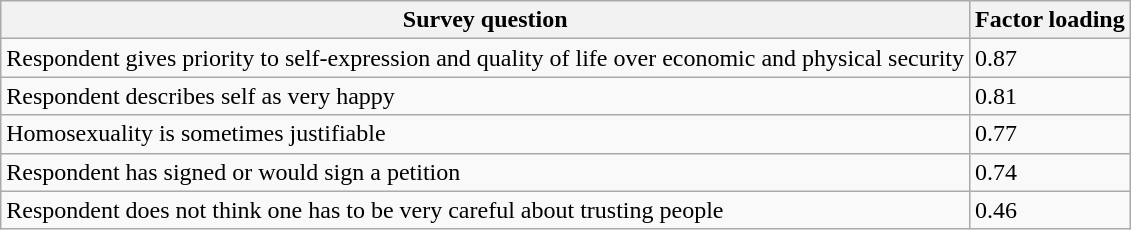<table class="wikitable" border="1">
<tr>
<th>Survey question</th>
<th>Factor loading</th>
</tr>
<tr>
<td>Respondent gives priority to self-expression and quality of life over economic and physical security</td>
<td>0.87</td>
</tr>
<tr>
<td>Respondent describes self as very happy</td>
<td>0.81</td>
</tr>
<tr>
<td>Homosexuality is sometimes justifiable</td>
<td>0.77</td>
</tr>
<tr>
<td>Respondent has signed or would sign a petition</td>
<td>0.74</td>
</tr>
<tr>
<td>Respondent does not think one has to be very careful about trusting people</td>
<td>0.46</td>
</tr>
</table>
